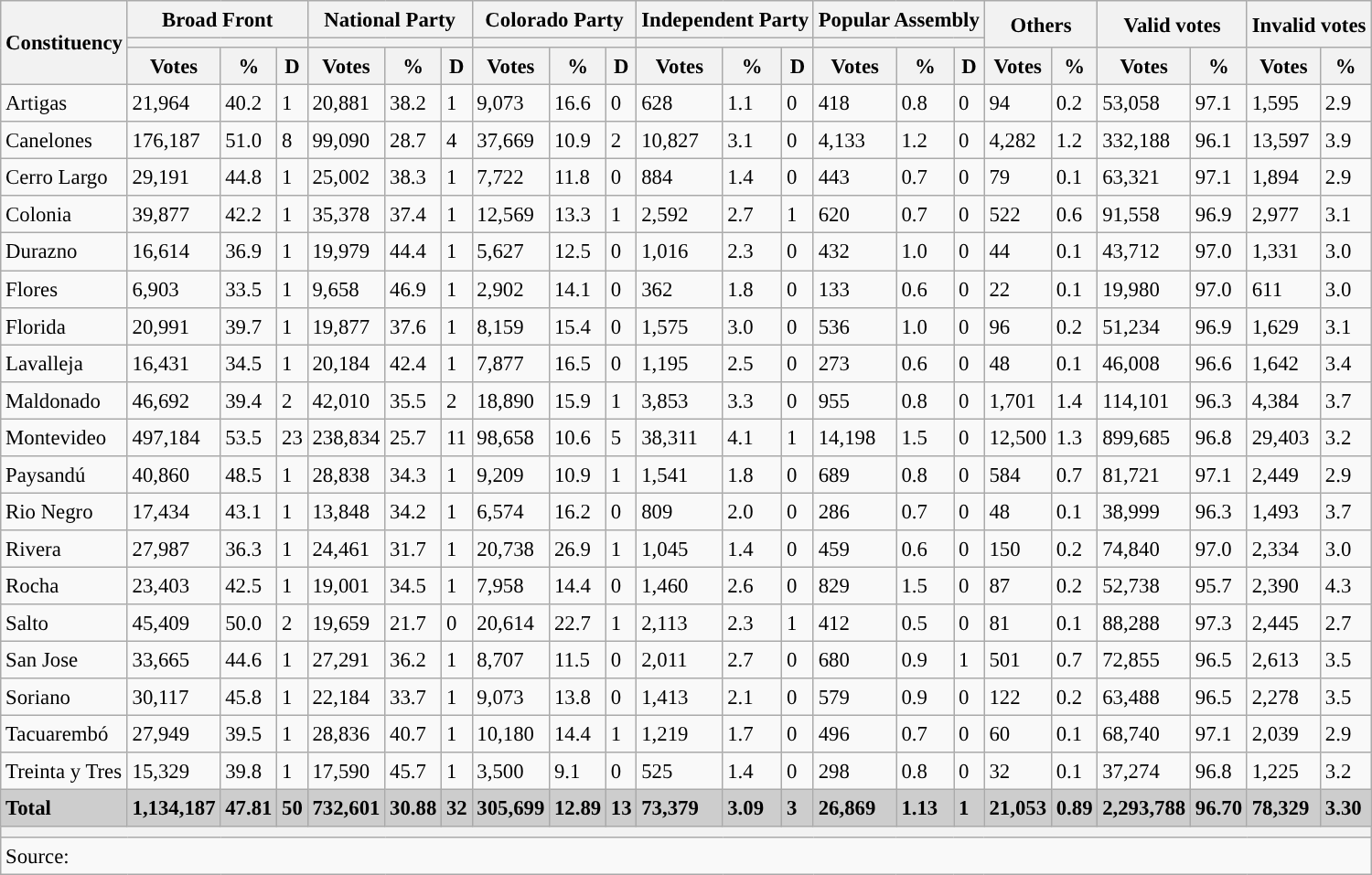<table class="wikitable sortable collapsible collapsed tpl-blanktable" style="text-align:left; font-size:95%; line-height:20px;">
<tr>
<th rowspan="3">Constituency</th>
<th colspan="3" width="30px" class="unsortable">Broad Front</th>
<th colspan="3" width="30px" class="unsortable">National Party</th>
<th colspan="3" width="30px" class="unsortable">Colorado Party</th>
<th colspan="3">Independent Party</th>
<th colspan="3">Popular Assembly</th>
<th colspan="2" rowspan="2">Others</th>
<th colspan="2" rowspan="2">Valid votes</th>
<th colspan="2" rowspan="2">Invalid votes</th>
</tr>
<tr>
<th colspan="3" style="background:"></th>
<th colspan="3" style="background:"></th>
<th colspan="3" style="background:"></th>
<th colspan="3" style="background:"></th>
<th colspan="3" style="background:"></th>
</tr>
<tr>
<th data-sort-type="number">Votes</th>
<th data-sort-type="number">%</th>
<th>D</th>
<th data-sort-type="number">Votes</th>
<th data-sort-type="number">%</th>
<th>D</th>
<th data-sort-type="number">Votes</th>
<th data-sort-type="number">%</th>
<th>D</th>
<th>Votes</th>
<th>%</th>
<th>D</th>
<th>Votes</th>
<th>%</th>
<th>D</th>
<th>Votes</th>
<th>%</th>
<th>Votes</th>
<th>%</th>
<th>Votes</th>
<th>%</th>
</tr>
<tr>
<td align="left">Artigas</td>
<td style="background:">21,964</td>
<td style="background:">40.2</td>
<td>1</td>
<td>20,881</td>
<td>38.2</td>
<td>1</td>
<td>9,073</td>
<td>16.6</td>
<td>0</td>
<td>628</td>
<td>1.1</td>
<td>0</td>
<td>418</td>
<td>0.8</td>
<td>0</td>
<td>94</td>
<td>0.2</td>
<td>53,058</td>
<td>97.1</td>
<td>1,595</td>
<td>2.9</td>
</tr>
<tr>
<td align="left">Canelones</td>
<td style="background:">176,187</td>
<td style="background:">51.0</td>
<td>8</td>
<td>99,090</td>
<td>28.7</td>
<td>4</td>
<td>37,669</td>
<td>10.9</td>
<td>2</td>
<td>10,827</td>
<td>3.1</td>
<td>0</td>
<td>4,133</td>
<td>1.2</td>
<td>0</td>
<td>4,282</td>
<td>1.2</td>
<td>332,188</td>
<td>96.1</td>
<td>13,597</td>
<td>3.9</td>
</tr>
<tr>
<td align="left">Cerro Largo</td>
<td style="background:">29,191</td>
<td style="background:">44.8</td>
<td>1</td>
<td>25,002</td>
<td>38.3</td>
<td>1</td>
<td>7,722</td>
<td>11.8</td>
<td>0</td>
<td>884</td>
<td>1.4</td>
<td>0</td>
<td>443</td>
<td>0.7</td>
<td>0</td>
<td>79</td>
<td>0.1</td>
<td>63,321</td>
<td>97.1</td>
<td>1,894</td>
<td>2.9</td>
</tr>
<tr>
<td align="left">Colonia</td>
<td style="background:">39,877</td>
<td style="background:">42.2</td>
<td>1</td>
<td>35,378</td>
<td>37.4</td>
<td>1</td>
<td>12,569</td>
<td>13.3</td>
<td>1</td>
<td>2,592</td>
<td>2.7</td>
<td>1</td>
<td>620</td>
<td>0.7</td>
<td>0</td>
<td>522</td>
<td>0.6</td>
<td>91,558</td>
<td>96.9</td>
<td>2,977</td>
<td>3.1</td>
</tr>
<tr>
<td align="left">Durazno</td>
<td>16,614</td>
<td>36.9</td>
<td>1</td>
<td style="background:">19,979</td>
<td style="background:">44.4</td>
<td>1</td>
<td>5,627</td>
<td>12.5</td>
<td>0</td>
<td>1,016</td>
<td>2.3</td>
<td>0</td>
<td>432</td>
<td>1.0</td>
<td>0</td>
<td>44</td>
<td>0.1</td>
<td>43,712</td>
<td>97.0</td>
<td>1,331</td>
<td>3.0</td>
</tr>
<tr>
<td align="left">Flores</td>
<td>6,903</td>
<td>33.5</td>
<td>1</td>
<td style="background:">9,658</td>
<td style="background:">46.9</td>
<td>1</td>
<td>2,902</td>
<td>14.1</td>
<td>0</td>
<td>362</td>
<td>1.8</td>
<td>0</td>
<td>133</td>
<td>0.6</td>
<td>0</td>
<td>22</td>
<td>0.1</td>
<td>19,980</td>
<td>97.0</td>
<td>611</td>
<td>3.0</td>
</tr>
<tr>
<td align="left">Florida</td>
<td style="background:">20,991</td>
<td style="background:">39.7</td>
<td>1</td>
<td>19,877</td>
<td>37.6</td>
<td>1</td>
<td>8,159</td>
<td>15.4</td>
<td>0</td>
<td>1,575</td>
<td>3.0</td>
<td>0</td>
<td>536</td>
<td>1.0</td>
<td>0</td>
<td>96</td>
<td>0.2</td>
<td>51,234</td>
<td>96.9</td>
<td>1,629</td>
<td>3.1</td>
</tr>
<tr>
<td align="left">Lavalleja</td>
<td>16,431</td>
<td>34.5</td>
<td>1</td>
<td style="background:">20,184</td>
<td style="background:">42.4</td>
<td>1</td>
<td>7,877</td>
<td>16.5</td>
<td>0</td>
<td>1,195</td>
<td>2.5</td>
<td>0</td>
<td>273</td>
<td>0.6</td>
<td>0</td>
<td>48</td>
<td>0.1</td>
<td>46,008</td>
<td>96.6</td>
<td>1,642</td>
<td>3.4</td>
</tr>
<tr>
<td align="left">Maldonado</td>
<td style="background:">46,692</td>
<td style="background:">39.4</td>
<td>2</td>
<td>42,010</td>
<td>35.5</td>
<td>2</td>
<td>18,890</td>
<td>15.9</td>
<td>1</td>
<td>3,853</td>
<td>3.3</td>
<td>0</td>
<td>955</td>
<td>0.8</td>
<td>0</td>
<td>1,701</td>
<td>1.4</td>
<td>114,101</td>
<td>96.3</td>
<td>4,384</td>
<td>3.7</td>
</tr>
<tr>
<td align="left">Montevideo</td>
<td style="background:">497,184</td>
<td style="background:">53.5</td>
<td>23</td>
<td>238,834</td>
<td>25.7</td>
<td>11</td>
<td>98,658</td>
<td>10.6</td>
<td>5</td>
<td>38,311</td>
<td>4.1</td>
<td>1</td>
<td>14,198</td>
<td>1.5</td>
<td>0</td>
<td>12,500</td>
<td>1.3</td>
<td>899,685</td>
<td>96.8</td>
<td>29,403</td>
<td>3.2</td>
</tr>
<tr>
<td align="left">Paysandú</td>
<td style="background:">40,860</td>
<td style="background:">48.5</td>
<td>1</td>
<td>28,838</td>
<td>34.3</td>
<td>1</td>
<td>9,209</td>
<td>10.9</td>
<td>1</td>
<td>1,541</td>
<td>1.8</td>
<td>0</td>
<td>689</td>
<td>0.8</td>
<td>0</td>
<td>584</td>
<td>0.7</td>
<td>81,721</td>
<td>97.1</td>
<td>2,449</td>
<td>2.9</td>
</tr>
<tr>
<td align="left">Rio Negro</td>
<td style="background:">17,434</td>
<td style="background:">43.1</td>
<td>1</td>
<td>13,848</td>
<td>34.2</td>
<td>1</td>
<td>6,574</td>
<td>16.2</td>
<td>0</td>
<td>809</td>
<td>2.0</td>
<td>0</td>
<td>286</td>
<td>0.7</td>
<td>0</td>
<td>48</td>
<td>0.1</td>
<td>38,999</td>
<td>96.3</td>
<td>1,493</td>
<td>3.7</td>
</tr>
<tr>
<td align="left">Rivera</td>
<td style="background:">27,987</td>
<td style="background:">36.3</td>
<td>1</td>
<td>24,461</td>
<td>31.7</td>
<td>1</td>
<td>20,738</td>
<td>26.9</td>
<td>1</td>
<td>1,045</td>
<td>1.4</td>
<td>0</td>
<td>459</td>
<td>0.6</td>
<td>0</td>
<td>150</td>
<td>0.2</td>
<td>74,840</td>
<td>97.0</td>
<td>2,334</td>
<td>3.0</td>
</tr>
<tr>
<td align="left">Rocha</td>
<td style="background:">23,403</td>
<td style="background:">42.5</td>
<td>1</td>
<td>19,001</td>
<td>34.5</td>
<td>1</td>
<td>7,958</td>
<td>14.4</td>
<td>0</td>
<td>1,460</td>
<td>2.6</td>
<td>0</td>
<td>829</td>
<td>1.5</td>
<td>0</td>
<td>87</td>
<td>0.2</td>
<td>52,738</td>
<td>95.7</td>
<td>2,390</td>
<td>4.3</td>
</tr>
<tr>
<td align="left">Salto</td>
<td style="background:">45,409</td>
<td style="background:">50.0</td>
<td>2</td>
<td>19,659</td>
<td>21.7</td>
<td>0</td>
<td>20,614</td>
<td>22.7</td>
<td>1</td>
<td>2,113</td>
<td>2.3</td>
<td>1</td>
<td>412</td>
<td>0.5</td>
<td>0</td>
<td>81</td>
<td>0.1</td>
<td>88,288</td>
<td>97.3</td>
<td>2,445</td>
<td>2.7</td>
</tr>
<tr>
<td align="left">San Jose</td>
<td style="background:">33,665</td>
<td style="background:">44.6</td>
<td>1</td>
<td>27,291</td>
<td>36.2</td>
<td>1</td>
<td>8,707</td>
<td>11.5</td>
<td>0</td>
<td>2,011</td>
<td>2.7</td>
<td>0</td>
<td>680</td>
<td>0.9</td>
<td>1</td>
<td>501</td>
<td>0.7</td>
<td>72,855</td>
<td>96.5</td>
<td>2,613</td>
<td>3.5</td>
</tr>
<tr>
<td align="left">Soriano</td>
<td style="background:">30,117</td>
<td style="background:">45.8</td>
<td>1</td>
<td>22,184</td>
<td>33.7</td>
<td>1</td>
<td>9,073</td>
<td>13.8</td>
<td>0</td>
<td>1,413</td>
<td>2.1</td>
<td>0</td>
<td>579</td>
<td>0.9</td>
<td>0</td>
<td>122</td>
<td>0.2</td>
<td>63,488</td>
<td>96.5</td>
<td>2,278</td>
<td>3.5</td>
</tr>
<tr>
<td align="left">Tacuarembó</td>
<td>27,949</td>
<td>39.5</td>
<td>1</td>
<td style="background:">28,836</td>
<td style="background:">40.7</td>
<td>1</td>
<td>10,180</td>
<td>14.4</td>
<td>1</td>
<td>1,219</td>
<td>1.7</td>
<td>0</td>
<td>496</td>
<td>0.7</td>
<td>0</td>
<td>60</td>
<td>0.1</td>
<td>68,740</td>
<td>97.1</td>
<td>2,039</td>
<td>2.9</td>
</tr>
<tr>
<td align="left">Treinta y Tres</td>
<td>15,329</td>
<td>39.8</td>
<td>1</td>
<td style="background:">17,590</td>
<td style="background:">45.7</td>
<td>1</td>
<td>3,500</td>
<td>9.1</td>
<td>0</td>
<td>525</td>
<td>1.4</td>
<td>0</td>
<td>298</td>
<td>0.8</td>
<td>0</td>
<td>32</td>
<td>0.1</td>
<td>37,274</td>
<td>96.8</td>
<td>1,225</td>
<td>3.2</td>
</tr>
<tr style="background:#CDCDCD;">
<td align="left"><strong>Total</strong></td>
<td style="background:"><strong>1,134,187</strong></td>
<td style="background:"><strong>47.81</strong></td>
<td><strong>50</strong></td>
<td><strong>732,601</strong></td>
<td><strong>30.88</strong></td>
<td><strong>32</strong></td>
<td><strong>305,699</strong></td>
<td><strong>12.89</strong></td>
<td><strong>13</strong></td>
<td><strong>73,379</strong></td>
<td><strong>3.09</strong></td>
<td><strong>3</strong></td>
<td><strong>26,869</strong></td>
<td><strong>1.13</strong></td>
<td><strong>1</strong></td>
<td><strong>21,053</strong></td>
<td><strong>0.89</strong></td>
<td><strong>2,293,788</strong></td>
<td><strong>96.70</strong></td>
<td><strong>78,329</strong></td>
<td><strong>3.30</strong></td>
</tr>
<tr>
<th colspan="22"></th>
</tr>
<tr>
<th colspan="22" style="text-align:left; font-weight:normal; background:#F9F9F9">Source: </th>
</tr>
</table>
